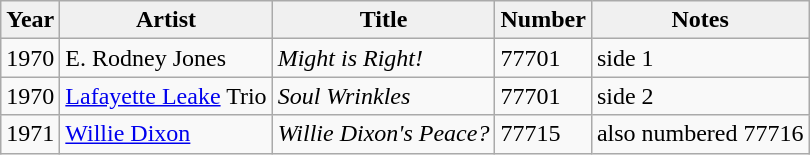<table class="wikitable">
<tr style="text-align:center; background:#f0f0f0;">
<td><strong>Year</strong></td>
<td><strong>Artist</strong></td>
<td><strong>Title</strong></td>
<td><strong>Number</strong></td>
<td><strong>Notes</strong></td>
</tr>
<tr>
<td>1970</td>
<td>E. Rodney Jones</td>
<td><em>Might is Right!</em></td>
<td>77701</td>
<td>side 1</td>
</tr>
<tr>
<td>1970</td>
<td><a href='#'>Lafayette Leake</a> Trio</td>
<td><em>Soul Wrinkles</em></td>
<td>77701</td>
<td>side 2</td>
</tr>
<tr>
<td>1971</td>
<td><a href='#'>Willie Dixon</a></td>
<td><em>Willie Dixon's Peace?</em></td>
<td>77715</td>
<td>also numbered 77716</td>
</tr>
</table>
